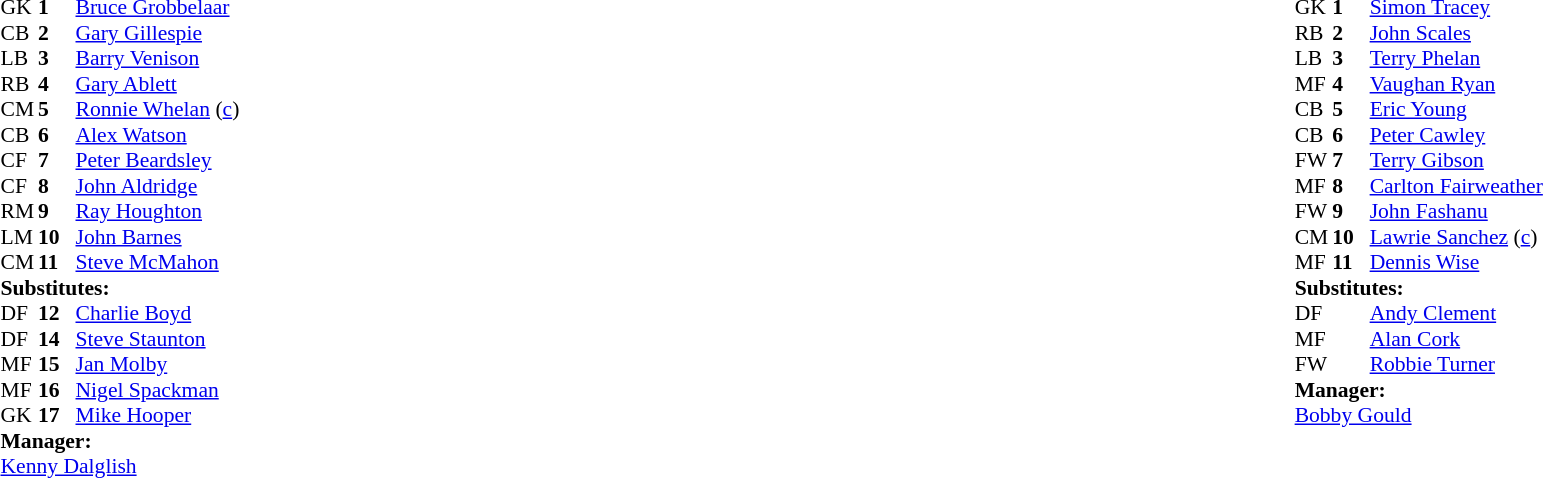<table width="100%">
<tr>
<td valign="top" width="50%"><br><table style="font-size: 90%" cellspacing="0" cellpadding="0">
<tr>
<td colspan="4"></td>
</tr>
<tr>
<th width=25></th>
<th width=25></th>
</tr>
<tr>
<td>GK</td>
<td><strong>1</strong></td>
<td> <a href='#'>Bruce Grobbelaar</a></td>
</tr>
<tr>
<td>CB</td>
<td><strong>2</strong></td>
<td> <a href='#'>Gary Gillespie</a></td>
</tr>
<tr>
<td>LB</td>
<td><strong>3</strong></td>
<td> <a href='#'>Barry Venison</a></td>
</tr>
<tr>
<td>RB</td>
<td><strong>4</strong></td>
<td> <a href='#'>Gary Ablett</a></td>
</tr>
<tr>
<td>CM</td>
<td><strong>5</strong></td>
<td> <a href='#'>Ronnie Whelan</a> (<a href='#'>c</a>)</td>
</tr>
<tr>
<td>CB</td>
<td><strong>6</strong></td>
<td> <a href='#'>Alex Watson</a></td>
</tr>
<tr>
<td>CF</td>
<td><strong>7</strong></td>
<td> <a href='#'>Peter Beardsley</a></td>
</tr>
<tr>
<td>CF</td>
<td><strong>8</strong></td>
<td> <a href='#'>John Aldridge</a></td>
</tr>
<tr>
<td>RM</td>
<td><strong>9</strong></td>
<td> <a href='#'>Ray Houghton</a></td>
</tr>
<tr>
<td>LM</td>
<td><strong>10</strong></td>
<td> <a href='#'>John Barnes</a></td>
</tr>
<tr>
<td>CM</td>
<td><strong>11</strong></td>
<td> <a href='#'>Steve McMahon</a></td>
</tr>
<tr>
<td colspan=3><strong>Substitutes:</strong></td>
</tr>
<tr>
<td>DF</td>
<td><strong>12</strong></td>
<td> <a href='#'>Charlie Boyd</a></td>
</tr>
<tr>
<td>DF</td>
<td><strong>14</strong></td>
<td> <a href='#'>Steve Staunton</a></td>
</tr>
<tr>
<td>MF</td>
<td><strong>15</strong></td>
<td> <a href='#'>Jan Molby</a></td>
</tr>
<tr>
<td>MF</td>
<td><strong>16</strong></td>
<td> <a href='#'>Nigel Spackman</a></td>
</tr>
<tr>
<td>GK</td>
<td><strong>17</strong></td>
<td> <a href='#'>Mike Hooper</a></td>
</tr>
<tr>
<td colspan=3><strong>Manager:</strong></td>
</tr>
<tr>
<td colspan=4> <a href='#'>Kenny Dalglish</a></td>
</tr>
</table>
</td>
<td valign="top"></td>
<td valign="top" width="50%"><br><table style="font-size: 90%" cellspacing="0" cellpadding="0" align=center>
<tr>
<td colspan="4"></td>
</tr>
<tr>
<th width=25></th>
<th width=25></th>
</tr>
<tr>
<td>GK</td>
<td><strong>1</strong></td>
<td> <a href='#'>Simon Tracey</a></td>
</tr>
<tr>
<td>RB</td>
<td><strong>2</strong></td>
<td> <a href='#'>John Scales</a></td>
<td></td>
<td></td>
</tr>
<tr>
<td>LB</td>
<td><strong>3</strong></td>
<td> <a href='#'>Terry Phelan</a></td>
</tr>
<tr>
<td>MF</td>
<td><strong>4</strong></td>
<td> <a href='#'>Vaughan Ryan</a></td>
</tr>
<tr>
<td>CB</td>
<td><strong>5</strong></td>
<td> <a href='#'>Eric Young</a></td>
</tr>
<tr>
<td>CB</td>
<td><strong>6</strong></td>
<td> <a href='#'>Peter Cawley</a></td>
</tr>
<tr>
<td>FW</td>
<td><strong>7</strong></td>
<td> <a href='#'>Terry Gibson</a></td>
</tr>
<tr>
<td>MF</td>
<td><strong>8</strong></td>
<td> <a href='#'>Carlton Fairweather</a></td>
</tr>
<tr>
<td>FW</td>
<td><strong>9</strong></td>
<td> <a href='#'>John Fashanu</a></td>
<td></td>
<td></td>
</tr>
<tr>
<td>CM</td>
<td><strong>10</strong></td>
<td> <a href='#'>Lawrie Sanchez</a> (<a href='#'>c</a>)</td>
</tr>
<tr>
<td>MF</td>
<td><strong>11</strong></td>
<td> <a href='#'>Dennis Wise</a></td>
</tr>
<tr>
<td colspan=3><strong>Substitutes:</strong></td>
</tr>
<tr>
<td>DF</td>
<td></td>
<td> <a href='#'>Andy Clement</a></td>
<td></td>
<td></td>
</tr>
<tr>
<td>MF</td>
<td></td>
<td> <a href='#'>Alan Cork</a></td>
</tr>
<tr>
<td>FW</td>
<td></td>
<td> <a href='#'>Robbie Turner</a></td>
<td></td>
<td></td>
</tr>
<tr>
<td colspan=3><strong>Manager:</strong></td>
</tr>
<tr>
<td colspan=4> <a href='#'>Bobby Gould</a></td>
</tr>
</table>
</td>
</tr>
</table>
